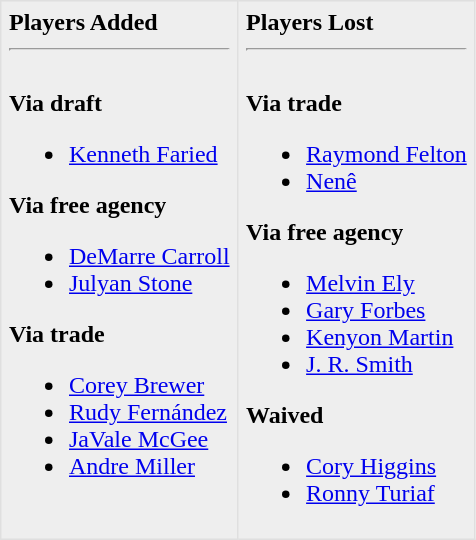<table border=1 style="border-collapse:collapse; background-color:#eeeeee" bordercolor="#DFDFDF" cellpadding="5">
<tr>
<td valign="top"><strong>Players Added</strong> <hr><br><strong>Via draft</strong><ul><li><a href='#'>Kenneth Faried</a></li></ul><strong>Via free agency</strong><ul><li><a href='#'>DeMarre Carroll</a> </li><li><a href='#'>Julyan Stone</a> </li></ul><strong>Via trade</strong><ul><li><a href='#'>Corey Brewer</a></li><li><a href='#'>Rudy Fernández</a></li><li><a href='#'>JaVale McGee</a></li><li><a href='#'>Andre Miller</a></li></ul></td>
<td valign="top"><strong>Players Lost</strong> <hr><br><strong>Via trade</strong><ul><li><a href='#'>Raymond Felton</a></li><li><a href='#'>Nenê</a></li></ul><strong>Via free agency</strong><ul><li><a href='#'>Melvin Ely</a></li><li><a href='#'>Gary Forbes</a></li><li><a href='#'>Kenyon Martin</a></li><li><a href='#'>J. R. Smith</a></li></ul><strong>Waived</strong><ul><li><a href='#'>Cory Higgins</a></li><li><a href='#'>Ronny Turiaf</a> </li></ul></td>
</tr>
</table>
